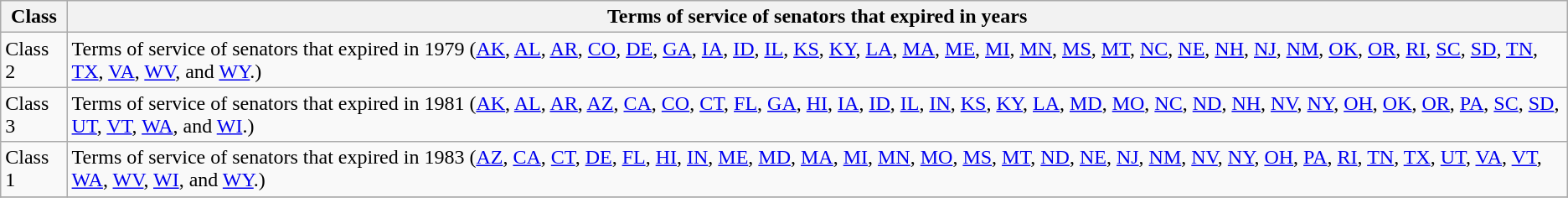<table class="wikitable sortable">
<tr valign=bottom>
<th>Class</th>
<th>Terms of service of senators that expired in years</th>
</tr>
<tr>
<td>Class 2</td>
<td>Terms of service of senators that expired in 1979 (<a href='#'>AK</a>, <a href='#'>AL</a>, <a href='#'>AR</a>, <a href='#'>CO</a>, <a href='#'>DE</a>, <a href='#'>GA</a>, <a href='#'>IA</a>, <a href='#'>ID</a>, <a href='#'>IL</a>, <a href='#'>KS</a>, <a href='#'>KY</a>, <a href='#'>LA</a>, <a href='#'>MA</a>, <a href='#'>ME</a>,  <a href='#'>MI</a>, <a href='#'>MN</a>, <a href='#'>MS</a>, <a href='#'>MT</a>, <a href='#'>NC</a>, <a href='#'>NE</a>, <a href='#'>NH</a>, <a href='#'>NJ</a>, <a href='#'>NM</a>, <a href='#'>OK</a>, <a href='#'>OR</a>, <a href='#'>RI</a>, <a href='#'>SC</a>, <a href='#'>SD</a>, <a href='#'>TN</a>, <a href='#'>TX</a>, <a href='#'>VA</a>, <a href='#'>WV</a>, and <a href='#'>WY</a>.)</td>
</tr>
<tr>
<td>Class 3</td>
<td>Terms of service of senators that expired in 1981 (<a href='#'>AK</a>, <a href='#'>AL</a>, <a href='#'>AR</a>, <a href='#'>AZ</a>, <a href='#'>CA</a>, <a href='#'>CO</a>, <a href='#'>CT</a>, <a href='#'>FL</a>, <a href='#'>GA</a>, <a href='#'>HI</a>, <a href='#'>IA</a>, <a href='#'>ID</a>, <a href='#'>IL</a>, <a href='#'>IN</a>,  <a href='#'>KS</a>, <a href='#'>KY</a>, <a href='#'>LA</a>, <a href='#'>MD</a>, <a href='#'>MO</a>, <a href='#'>NC</a>, <a href='#'>ND</a>, <a href='#'>NH</a>, <a href='#'>NV</a>, <a href='#'>NY</a>, <a href='#'>OH</a>, <a href='#'>OK</a>, <a href='#'>OR</a>, <a href='#'>PA</a>, <a href='#'>SC</a>, <a href='#'>SD</a>, <a href='#'>UT</a>, <a href='#'>VT</a>, <a href='#'>WA</a>, and <a href='#'>WI</a>.)</td>
</tr>
<tr>
<td>Class 1</td>
<td>Terms of service of senators that expired in 1983 (<a href='#'>AZ</a>, <a href='#'>CA</a>, <a href='#'>CT</a>, <a href='#'>DE</a>, <a href='#'>FL</a>, <a href='#'>HI</a>, <a href='#'>IN</a>, <a href='#'>ME</a>, <a href='#'>MD</a>, <a href='#'>MA</a>, <a href='#'>MI</a>, <a href='#'>MN</a>, <a href='#'>MO</a>, <a href='#'>MS</a>, <a href='#'>MT</a>, <a href='#'>ND</a>, <a href='#'>NE</a>, <a href='#'>NJ</a>, <a href='#'>NM</a>, <a href='#'>NV</a>, <a href='#'>NY</a>, <a href='#'>OH</a>, <a href='#'>PA</a>, <a href='#'>RI</a>, <a href='#'>TN</a>, <a href='#'>TX</a>, <a href='#'>UT</a>, <a href='#'>VA</a>, <a href='#'>VT</a>, <a href='#'>WA</a>, <a href='#'>WV</a>, <a href='#'>WI</a>, and <a href='#'>WY</a>.)</td>
</tr>
<tr>
</tr>
</table>
